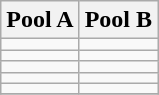<table class="wikitable">
<tr>
<th>Pool A</th>
<th>Pool B</th>
</tr>
<tr>
<td></td>
<td></td>
</tr>
<tr>
<td></td>
<td></td>
</tr>
<tr>
<td></td>
<td></td>
</tr>
<tr>
<td></td>
<td></td>
</tr>
<tr>
<td></td>
<td></td>
</tr>
<tr>
</tr>
</table>
